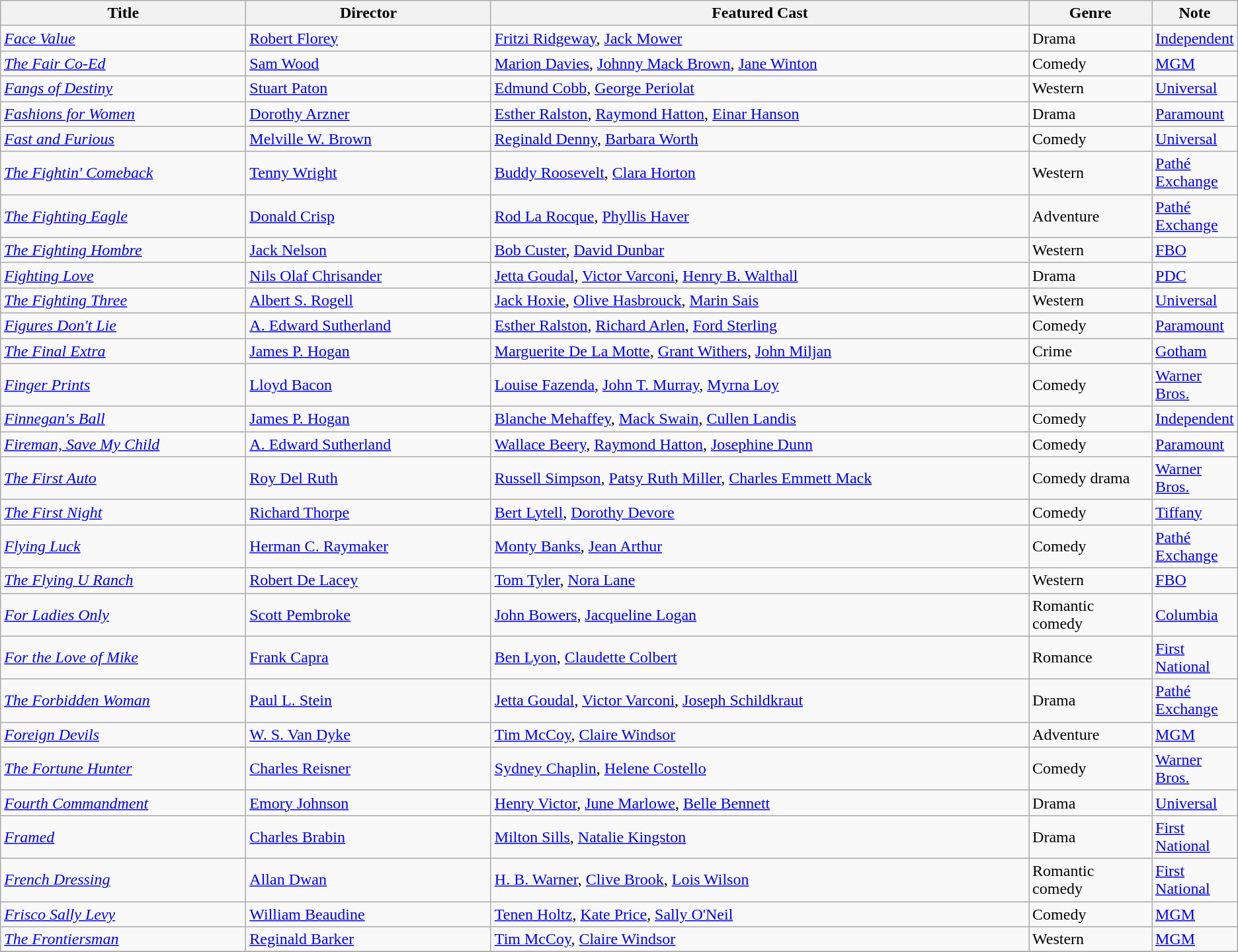<table class="wikitable">
<tr>
<th style="width:20%;">Title</th>
<th style="width:20%;">Director</th>
<th style="width:44%;">Featured Cast</th>
<th style="width:10%;">Genre</th>
<th style="width:10%;">Note</th>
</tr>
<tr>
<td><em><a href='#'>Face Value</a></em></td>
<td><a href='#'>Robert Florey</a></td>
<td><a href='#'>Fritzi Ridgeway</a>, <a href='#'>Jack Mower</a></td>
<td>Drama</td>
<td><a href='#'>Independent</a></td>
</tr>
<tr>
<td><em><a href='#'>The Fair Co-Ed</a></em></td>
<td><a href='#'>Sam Wood</a></td>
<td><a href='#'>Marion Davies</a>, <a href='#'>Johnny Mack Brown</a>, <a href='#'>Jane Winton</a></td>
<td>Comedy</td>
<td><a href='#'>MGM</a></td>
</tr>
<tr>
<td><em><a href='#'>Fangs of Destiny</a></em></td>
<td><a href='#'>Stuart Paton</a></td>
<td><a href='#'>Edmund Cobb</a>, <a href='#'>George Periolat</a></td>
<td>Western</td>
<td><a href='#'>Universal</a></td>
</tr>
<tr>
<td><em><a href='#'>Fashions for Women</a></em></td>
<td><a href='#'>Dorothy Arzner</a></td>
<td><a href='#'>Esther Ralston</a>, <a href='#'>Raymond Hatton</a>, <a href='#'>Einar Hanson</a></td>
<td>Drama</td>
<td><a href='#'>Paramount</a></td>
</tr>
<tr>
<td><em><a href='#'>Fast and Furious</a></em></td>
<td><a href='#'>Melville W. Brown</a></td>
<td><a href='#'>Reginald Denny</a>, <a href='#'>Barbara Worth</a></td>
<td>Comedy</td>
<td><a href='#'>Universal</a></td>
</tr>
<tr>
<td><em><a href='#'>The Fightin' Comeback</a></em></td>
<td><a href='#'>Tenny Wright</a></td>
<td><a href='#'>Buddy Roosevelt</a>, <a href='#'>Clara Horton</a></td>
<td>Western</td>
<td><a href='#'>Pathé Exchange</a></td>
</tr>
<tr>
<td><em><a href='#'>The Fighting Eagle</a></em></td>
<td><a href='#'>Donald Crisp</a></td>
<td><a href='#'>Rod La Rocque</a>, <a href='#'>Phyllis Haver</a></td>
<td>Adventure</td>
<td><a href='#'>Pathé Exchange</a></td>
</tr>
<tr>
<td><em><a href='#'>The Fighting Hombre</a></em></td>
<td><a href='#'>Jack Nelson</a></td>
<td><a href='#'>Bob Custer</a>, <a href='#'>David Dunbar</a></td>
<td>Western</td>
<td><a href='#'>FBO</a></td>
</tr>
<tr>
<td><em><a href='#'>Fighting Love</a></em></td>
<td><a href='#'>Nils Olaf Chrisander</a></td>
<td><a href='#'>Jetta Goudal</a>, <a href='#'>Victor Varconi</a>, <a href='#'>Henry B. Walthall</a></td>
<td>Drama</td>
<td><a href='#'>PDC</a></td>
</tr>
<tr>
<td><em><a href='#'>The Fighting Three</a></em></td>
<td><a href='#'>Albert S. Rogell</a></td>
<td><a href='#'>Jack Hoxie</a>, <a href='#'>Olive Hasbrouck</a>, <a href='#'>Marin Sais</a></td>
<td>Western</td>
<td><a href='#'>Universal</a></td>
</tr>
<tr>
<td><em><a href='#'>Figures Don't Lie</a></em></td>
<td><a href='#'>A. Edward Sutherland</a></td>
<td><a href='#'>Esther Ralston</a>, <a href='#'>Richard Arlen</a>, <a href='#'>Ford Sterling</a></td>
<td>Comedy</td>
<td><a href='#'>Paramount</a></td>
</tr>
<tr>
<td><em><a href='#'>The Final Extra</a></em></td>
<td><a href='#'>James P. Hogan</a></td>
<td><a href='#'>Marguerite De La Motte</a>, <a href='#'>Grant Withers</a>, <a href='#'>John Miljan</a></td>
<td>Crime</td>
<td><a href='#'>Gotham</a></td>
</tr>
<tr>
<td><em><a href='#'>Finger Prints</a></em></td>
<td><a href='#'>Lloyd Bacon</a></td>
<td><a href='#'>Louise Fazenda</a>, <a href='#'>John T. Murray</a>, <a href='#'>Myrna Loy</a></td>
<td>Comedy</td>
<td><a href='#'>Warner Bros.</a></td>
</tr>
<tr>
<td><em><a href='#'>Finnegan's Ball</a></em></td>
<td><a href='#'>James P. Hogan</a></td>
<td><a href='#'>Blanche Mehaffey</a>, <a href='#'>Mack Swain</a>, <a href='#'>Cullen Landis</a></td>
<td>Comedy</td>
<td><a href='#'>Independent</a></td>
</tr>
<tr>
<td><em><a href='#'>Fireman, Save My Child</a></em></td>
<td><a href='#'>A. Edward Sutherland</a></td>
<td><a href='#'>Wallace Beery</a>, <a href='#'>Raymond Hatton</a>, <a href='#'>Josephine Dunn</a></td>
<td>Comedy</td>
<td><a href='#'>Paramount</a></td>
</tr>
<tr>
<td><em><a href='#'>The First Auto</a></em></td>
<td><a href='#'>Roy Del Ruth</a></td>
<td><a href='#'>Russell Simpson</a>, <a href='#'>Patsy Ruth Miller</a>, <a href='#'>Charles Emmett Mack</a></td>
<td>Comedy drama</td>
<td><a href='#'>Warner Bros.</a></td>
</tr>
<tr>
<td><em><a href='#'>The First Night</a></em></td>
<td><a href='#'>Richard Thorpe</a></td>
<td><a href='#'>Bert Lytell</a>, <a href='#'>Dorothy Devore</a></td>
<td>Comedy</td>
<td><a href='#'>Tiffany</a></td>
</tr>
<tr>
<td><em><a href='#'>Flying Luck</a></em></td>
<td><a href='#'>Herman C. Raymaker</a></td>
<td><a href='#'>Monty Banks</a>, <a href='#'>Jean Arthur</a></td>
<td>Comedy</td>
<td><a href='#'>Pathé Exchange</a></td>
</tr>
<tr>
<td><em><a href='#'>The Flying U Ranch</a></em></td>
<td><a href='#'>Robert De Lacey</a></td>
<td><a href='#'>Tom Tyler</a>, <a href='#'>Nora Lane</a></td>
<td>Western</td>
<td><a href='#'>FBO</a></td>
</tr>
<tr>
<td><em><a href='#'>For Ladies Only</a></em></td>
<td><a href='#'>Scott Pembroke</a></td>
<td><a href='#'>John Bowers</a>, <a href='#'>Jacqueline Logan</a></td>
<td>Romantic comedy</td>
<td><a href='#'>Columbia</a></td>
</tr>
<tr>
<td><em><a href='#'>For the Love of Mike</a></em></td>
<td><a href='#'>Frank Capra</a></td>
<td><a href='#'>Ben Lyon</a>, <a href='#'>Claudette Colbert</a></td>
<td>Romance</td>
<td><a href='#'>First National</a></td>
</tr>
<tr>
<td><em><a href='#'>The Forbidden Woman</a></em></td>
<td><a href='#'>Paul L. Stein</a></td>
<td><a href='#'>Jetta Goudal</a>, <a href='#'>Victor Varconi</a>, <a href='#'>Joseph Schildkraut</a></td>
<td>Drama</td>
<td><a href='#'>Pathé Exchange</a></td>
</tr>
<tr>
<td><em><a href='#'>Foreign Devils</a></em></td>
<td><a href='#'>W. S. Van Dyke</a></td>
<td><a href='#'>Tim McCoy</a>, <a href='#'>Claire Windsor</a></td>
<td>Adventure</td>
<td><a href='#'>MGM</a></td>
</tr>
<tr>
<td><em><a href='#'>The Fortune Hunter</a></em></td>
<td><a href='#'>Charles Reisner</a></td>
<td><a href='#'>Sydney Chaplin</a>, <a href='#'>Helene Costello</a></td>
<td>Comedy</td>
<td><a href='#'>Warner Bros.</a></td>
</tr>
<tr>
<td><em><a href='#'>Fourth Commandment</a></em></td>
<td><a href='#'>Emory Johnson</a></td>
<td><a href='#'>Henry Victor</a>, <a href='#'>June Marlowe</a>, <a href='#'>Belle Bennett</a></td>
<td>Drama</td>
<td><a href='#'>Universal</a></td>
</tr>
<tr>
<td><em><a href='#'>Framed</a></em></td>
<td><a href='#'>Charles Brabin</a></td>
<td><a href='#'>Milton Sills</a>, <a href='#'>Natalie Kingston</a></td>
<td>Drama</td>
<td><a href='#'>First National</a></td>
</tr>
<tr>
<td><em><a href='#'>French Dressing</a></em></td>
<td><a href='#'>Allan Dwan</a></td>
<td><a href='#'>H. B. Warner</a>, <a href='#'>Clive Brook</a>, <a href='#'>Lois Wilson</a></td>
<td>Romantic comedy</td>
<td><a href='#'>First National</a></td>
</tr>
<tr>
<td><em><a href='#'>Frisco Sally Levy</a></em></td>
<td><a href='#'>William Beaudine</a></td>
<td><a href='#'>Tenen Holtz</a>, <a href='#'>Kate Price</a>, <a href='#'>Sally O'Neil</a></td>
<td>Comedy</td>
<td><a href='#'>MGM</a></td>
</tr>
<tr>
<td><em><a href='#'>The Frontiersman</a></em></td>
<td><a href='#'>Reginald Barker</a></td>
<td><a href='#'>Tim McCoy</a>, <a href='#'>Claire Windsor</a></td>
<td>Western</td>
<td><a href='#'>MGM</a></td>
</tr>
<tr>
</tr>
</table>
